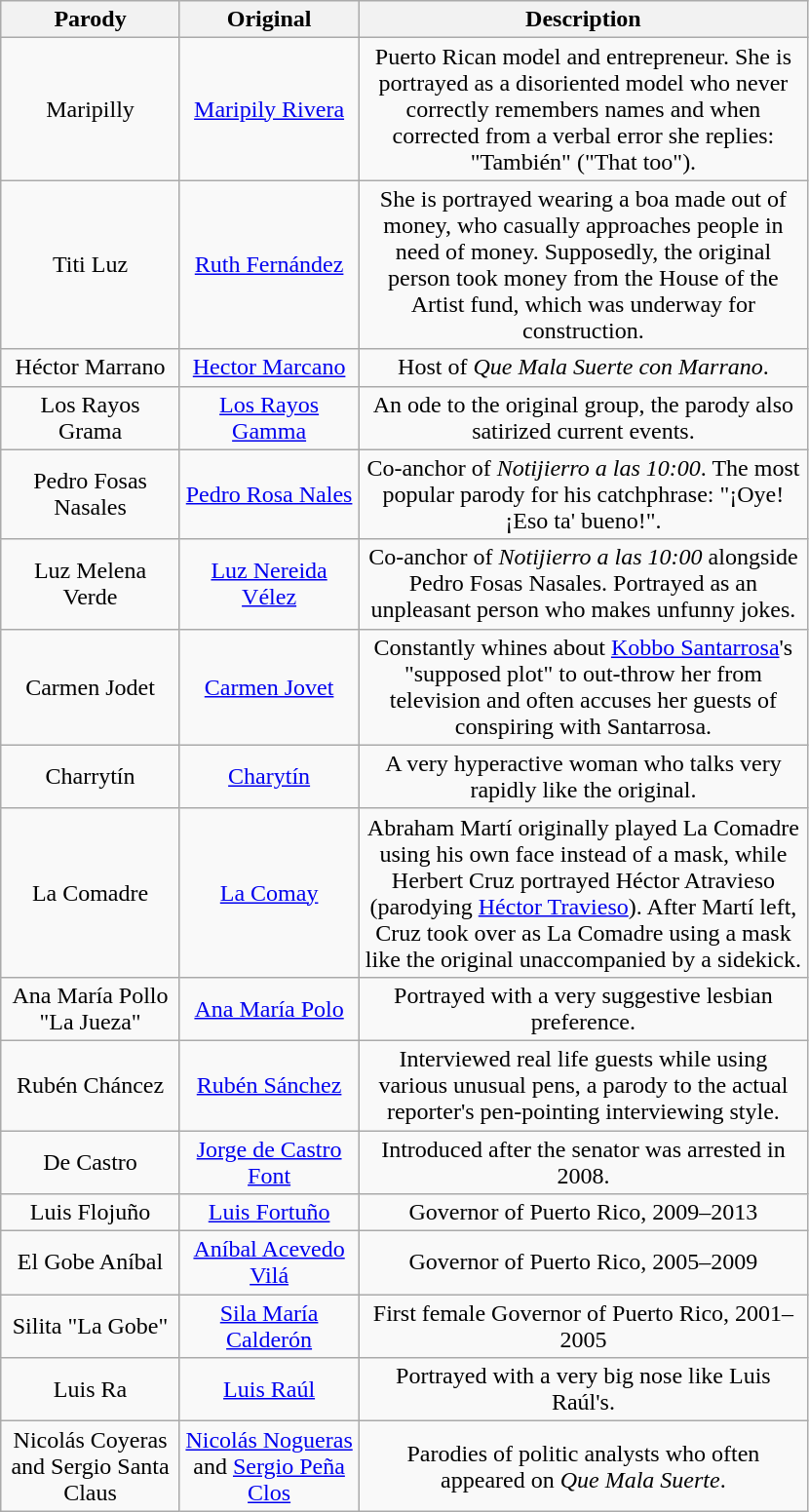<table class="wikitable" style="text-align:center;">
<tr>
<th width="115">Parody</th>
<th width="115">Original</th>
<th width="300">Description</th>
</tr>
<tr>
<td>Maripilly</td>
<td><a href='#'>Maripily Rivera</a></td>
<td>Puerto Rican model and entrepreneur. She is portrayed as a disoriented model who never correctly remembers names and when corrected from a verbal error she replies: "También" ("That too").</td>
</tr>
<tr>
<td>Titi Luz</td>
<td><a href='#'>Ruth Fernández</a></td>
<td>She is portrayed wearing a boa made out of money, who casually approaches people in need of money. Supposedly, the original person took money from the House of the Artist fund, which was underway for construction.</td>
</tr>
<tr>
<td>Héctor Marrano</td>
<td><a href='#'>Hector Marcano</a></td>
<td>Host of <em>Que Mala Suerte con Marrano</em>.</td>
</tr>
<tr>
<td>Los Rayos Grama</td>
<td><a href='#'>Los Rayos Gamma</a></td>
<td>An ode to the original group, the parody also satirized current events.</td>
</tr>
<tr>
<td>Pedro Fosas Nasales</td>
<td><a href='#'>Pedro Rosa Nales</a></td>
<td>Co-anchor of <em>Notijierro a las 10:00</em>. The most popular parody for his catchphrase: "¡Oye! ¡Eso ta' bueno!".</td>
</tr>
<tr>
<td>Luz Melena Verde</td>
<td><a href='#'>Luz Nereida Vélez</a></td>
<td>Co-anchor of <em>Notijierro a las 10:00</em> alongside Pedro Fosas Nasales. Portrayed as an unpleasant person who makes unfunny jokes.</td>
</tr>
<tr>
<td>Carmen Jodet</td>
<td><a href='#'>Carmen Jovet</a></td>
<td>Constantly whines about <a href='#'>Kobbo Santarrosa</a>'s "supposed plot" to out-throw her from television and often accuses her guests of conspiring with Santarrosa.</td>
</tr>
<tr>
<td>Charrytín</td>
<td><a href='#'>Charytín</a></td>
<td>A very hyperactive woman who talks very rapidly like the original.</td>
</tr>
<tr>
<td>La Comadre</td>
<td><a href='#'>La Comay</a></td>
<td>Abraham Martí originally played La Comadre using his own face instead of a mask, while Herbert Cruz portrayed Héctor Atravieso (parodying <a href='#'>Héctor Travieso</a>). After Martí left, Cruz took over as La Comadre using a mask like the original unaccompanied by a sidekick.</td>
</tr>
<tr>
<td>Ana María Pollo "La Jueza"</td>
<td><a href='#'>Ana María Polo</a></td>
<td>Portrayed with a very suggestive lesbian preference.</td>
</tr>
<tr>
<td>Rubén Cháncez</td>
<td><a href='#'>Rubén Sánchez</a></td>
<td>Interviewed real life guests while using various unusual pens, a parody to the actual reporter's pen-pointing interviewing style.</td>
</tr>
<tr>
<td>De Castro</td>
<td><a href='#'>Jorge de Castro Font</a></td>
<td>Introduced after the senator was arrested in 2008.</td>
</tr>
<tr>
<td>Luis Flojuño</td>
<td><a href='#'>Luis Fortuño</a></td>
<td>Governor of Puerto Rico, 2009–2013</td>
</tr>
<tr>
<td>El Gobe Aníbal</td>
<td><a href='#'>Aníbal Acevedo Vilá</a></td>
<td>Governor of Puerto Rico, 2005–2009</td>
</tr>
<tr>
<td>Silita "La Gobe"</td>
<td><a href='#'>Sila María Calderón</a></td>
<td>First female Governor of Puerto Rico, 2001–2005</td>
</tr>
<tr>
<td>Luis Ra</td>
<td><a href='#'>Luis Raúl</a></td>
<td>Portrayed with a very big nose like Luis Raúl's.</td>
</tr>
<tr>
<td>Nicolás Coyeras and Sergio Santa Claus</td>
<td><a href='#'>Nicolás Nogueras</a> and <a href='#'>Sergio Peña Clos</a></td>
<td>Parodies of politic analysts who often appeared on <em>Que Mala Suerte</em>.</td>
</tr>
</table>
